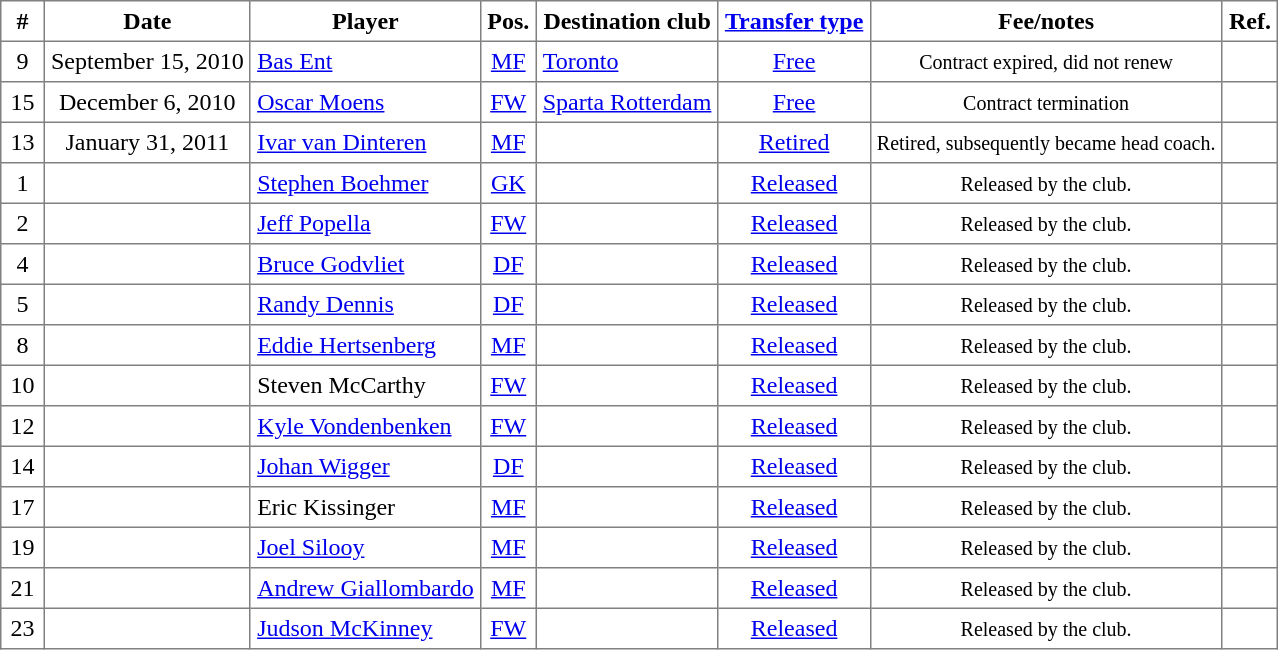<table class="toccolours" border="1" cellpadding="4" cellspacing="0" style="text-align:center; border-collapse: collapse; margin:0;">
<tr>
<th width=20>#</th>
<th>Date</th>
<th>Player</th>
<th width=25>Pos.</th>
<th>Destination club</th>
<th><a href='#'>Transfer type</a></th>
<th>Fee/notes</th>
<th width=20>Ref.</th>
</tr>
<tr>
<td>9</td>
<td>September 15, 2010</td>
<td align=left> <a href='#'>Bas Ent</a></td>
<td><a href='#'>MF</a></td>
<td align=left> <a href='#'>Toronto</a></td>
<td><a href='#'>Free</a></td>
<td><small>Contract expired, did not renew</small></td>
<td></td>
</tr>
<tr>
<td>15</td>
<td>December 6, 2010</td>
<td align=left> <a href='#'>Oscar Moens</a></td>
<td><a href='#'>FW</a></td>
<td align=left> <a href='#'>Sparta Rotterdam</a></td>
<td><a href='#'>Free</a></td>
<td><small>Contract termination</small></td>
<td></td>
</tr>
<tr>
<td>13</td>
<td>January 31, 2011</td>
<td align=left> <a href='#'>Ivar van Dinteren</a></td>
<td><a href='#'>MF</a></td>
<td align=left></td>
<td><a href='#'>Retired</a></td>
<td><small>Retired, subsequently became head coach.</small></td>
<td></td>
</tr>
<tr>
<td>1</td>
<td></td>
<td align=left> <a href='#'>Stephen Boehmer</a></td>
<td><a href='#'>GK</a></td>
<td align=left></td>
<td><a href='#'>Released</a></td>
<td><small>Released by the club.</small></td>
<td></td>
</tr>
<tr>
<td>2</td>
<td></td>
<td align=left> <a href='#'>Jeff Popella</a></td>
<td><a href='#'>FW</a></td>
<td align=left></td>
<td><a href='#'>Released</a></td>
<td><small>Released by the club.</small></td>
<td></td>
</tr>
<tr>
<td>4</td>
<td></td>
<td align=left> <a href='#'>Bruce Godvliet</a></td>
<td><a href='#'>DF</a></td>
<td align=left></td>
<td><a href='#'>Released</a></td>
<td><small>Released by the club.</small></td>
<td></td>
</tr>
<tr>
<td>5</td>
<td></td>
<td align=left> <a href='#'>Randy Dennis</a></td>
<td><a href='#'>DF</a></td>
<td align=left></td>
<td><a href='#'>Released</a></td>
<td><small>Released by the club.</small></td>
<td></td>
</tr>
<tr>
<td>8</td>
<td></td>
<td align=left> <a href='#'>Eddie Hertsenberg</a></td>
<td><a href='#'>MF</a></td>
<td align=left></td>
<td><a href='#'>Released</a></td>
<td><small>Released by the club.</small></td>
<td></td>
</tr>
<tr>
<td>10</td>
<td></td>
<td align=left> Steven McCarthy</td>
<td><a href='#'>FW</a></td>
<td align=left></td>
<td><a href='#'>Released</a></td>
<td><small>Released by the club.</small></td>
<td></td>
</tr>
<tr>
<td>12</td>
<td></td>
<td align=left> <a href='#'>Kyle Vondenbenken</a></td>
<td><a href='#'>FW</a></td>
<td align=left></td>
<td><a href='#'>Released</a></td>
<td><small>Released by the club.</small></td>
<td></td>
</tr>
<tr>
<td>14</td>
<td></td>
<td align=left> <a href='#'>Johan Wigger</a></td>
<td><a href='#'>DF</a></td>
<td align=left></td>
<td><a href='#'>Released</a></td>
<td><small>Released by the club.</small></td>
<td></td>
</tr>
<tr>
<td>17</td>
<td></td>
<td align=left> Eric Kissinger</td>
<td><a href='#'>MF</a></td>
<td align=left></td>
<td><a href='#'>Released</a></td>
<td><small>Released by the club.</small></td>
<td></td>
</tr>
<tr>
<td>19</td>
<td></td>
<td align=left> <a href='#'>Joel Silooy</a></td>
<td><a href='#'>MF</a></td>
<td align=left></td>
<td><a href='#'>Released</a></td>
<td><small>Released by the club.</small></td>
<td></td>
</tr>
<tr>
<td>21</td>
<td></td>
<td align=left> <a href='#'>Andrew Giallombardo</a></td>
<td><a href='#'>MF</a></td>
<td align=left></td>
<td><a href='#'>Released</a></td>
<td><small>Released by the club.</small></td>
<td></td>
</tr>
<tr>
<td>23</td>
<td></td>
<td align=left> <a href='#'>Judson McKinney</a></td>
<td><a href='#'>FW</a></td>
<td align=left></td>
<td><a href='#'>Released</a></td>
<td><small>Released by the club.</small></td>
<td></td>
</tr>
</table>
